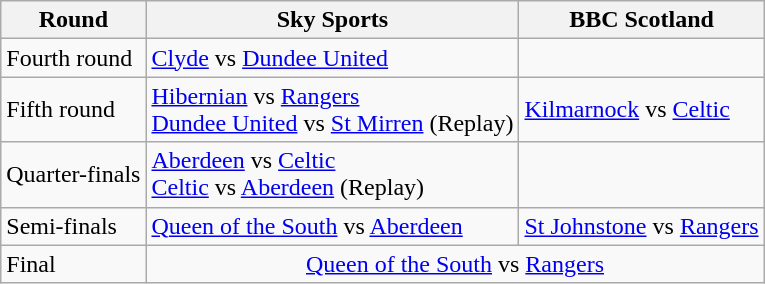<table class="wikitable">
<tr>
<th>Round</th>
<th>Sky Sports</th>
<th>BBC Scotland</th>
</tr>
<tr>
<td>Fourth round</td>
<td><a href='#'>Clyde</a> vs <a href='#'>Dundee United</a></td>
</tr>
<tr>
<td>Fifth round</td>
<td><a href='#'>Hibernian</a> vs <a href='#'>Rangers</a> <br> <a href='#'>Dundee United</a> vs <a href='#'>St Mirren</a> (Replay)</td>
<td><a href='#'>Kilmarnock</a> vs <a href='#'>Celtic</a></td>
</tr>
<tr>
<td>Quarter-finals</td>
<td><a href='#'>Aberdeen</a> vs <a href='#'>Celtic</a>  <br> <a href='#'>Celtic</a> vs <a href='#'>Aberdeen</a> (Replay)</td>
</tr>
<tr>
<td>Semi-finals</td>
<td><a href='#'>Queen of the South</a> vs <a href='#'>Aberdeen</a></td>
<td><a href='#'>St Johnstone</a> vs <a href='#'>Rangers</a></td>
</tr>
<tr>
<td>Final</td>
<td colspan=2 align=center><a href='#'>Queen of the South</a> vs <a href='#'>Rangers</a></td>
</tr>
</table>
